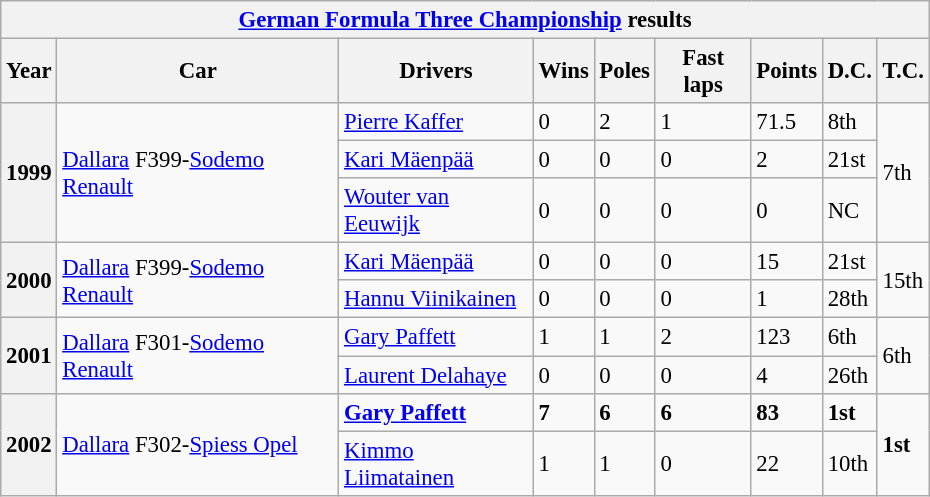<table class="wikitable collapsible collapsed" style="font-size:95%; width:620px">
<tr>
<th colspan=9><a href='#'>German Formula Three Championship</a> results</th>
</tr>
<tr>
<th>Year</th>
<th>Car</th>
<th>Drivers</th>
<th>Wins</th>
<th>Poles</th>
<th>Fast laps</th>
<th>Points</th>
<th>D.C.</th>
<th>T.C.</th>
</tr>
<tr>
<th rowspan=3>1999</th>
<td rowspan=3><a href='#'>Dallara</a> F399-<a href='#'>Sodemo</a> <a href='#'>Renault</a></td>
<td> <a href='#'>Pierre Kaffer</a></td>
<td>0</td>
<td>2</td>
<td>1</td>
<td>71.5</td>
<td>8th</td>
<td rowspan=3>7th</td>
</tr>
<tr>
<td> <a href='#'>Kari Mäenpää</a></td>
<td>0</td>
<td>0</td>
<td>0</td>
<td>2</td>
<td>21st</td>
</tr>
<tr>
<td> <a href='#'>Wouter van Eeuwijk</a></td>
<td>0</td>
<td>0</td>
<td>0</td>
<td>0</td>
<td>NC</td>
</tr>
<tr>
<th rowspan=2>2000</th>
<td rowspan=2><a href='#'>Dallara</a> F399-<a href='#'>Sodemo</a> <a href='#'>Renault</a></td>
<td> <a href='#'>Kari Mäenpää</a></td>
<td>0</td>
<td>0</td>
<td>0</td>
<td>15</td>
<td>21st</td>
<td rowspan=2>15th</td>
</tr>
<tr>
<td> <a href='#'>Hannu Viinikainen</a></td>
<td>0</td>
<td>0</td>
<td>0</td>
<td>1</td>
<td>28th</td>
</tr>
<tr>
<th rowspan=2>2001</th>
<td rowspan=2><a href='#'>Dallara</a> F301-<a href='#'>Sodemo</a> <a href='#'>Renault</a></td>
<td> <a href='#'>Gary Paffett</a></td>
<td>1</td>
<td>1</td>
<td>2</td>
<td>123</td>
<td>6th</td>
<td rowspan=2>6th</td>
</tr>
<tr>
<td> <a href='#'>Laurent Delahaye</a></td>
<td>0</td>
<td>0</td>
<td>0</td>
<td>4</td>
<td>26th</td>
</tr>
<tr>
<th rowspan=2>2002</th>
<td rowspan=2><a href='#'>Dallara</a> F302-<a href='#'>Spiess Opel</a></td>
<td><strong> <a href='#'>Gary Paffett</a></strong></td>
<td><strong>7</strong></td>
<td><strong>6</strong></td>
<td><strong>6</strong></td>
<td><strong>83</strong></td>
<td><strong>1st</strong></td>
<td rowspan=2><strong>1st</strong></td>
</tr>
<tr>
<td> <a href='#'>Kimmo Liimatainen</a></td>
<td>1</td>
<td>1</td>
<td>0</td>
<td>22</td>
<td>10th</td>
</tr>
</table>
